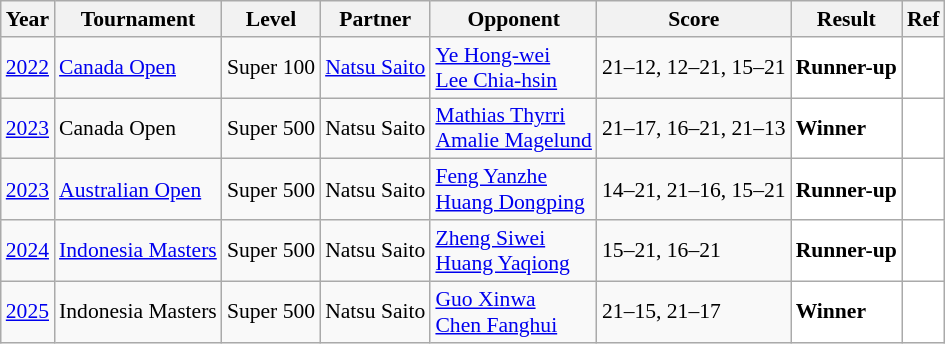<table class="sortable wikitable" style="font-size: 90%;">
<tr>
<th>Year</th>
<th>Tournament</th>
<th>Level</th>
<th>Partner</th>
<th>Opponent</th>
<th>Score</th>
<th>Result</th>
<th>Ref</th>
</tr>
<tr>
<td align="center"><a href='#'>2022</a></td>
<td align="left"><a href='#'>Canada Open</a></td>
<td align="left">Super 100</td>
<td align="left"> <a href='#'>Natsu Saito</a></td>
<td align="left"> <a href='#'>Ye Hong-wei</a><br> <a href='#'>Lee Chia-hsin</a></td>
<td align="left">21–12, 12–21, 15–21</td>
<td style="text-align:left; background:white"> <strong>Runner-up</strong></td>
<td style="text-align:center; background:white"></td>
</tr>
<tr>
<td align="center"><a href='#'>2023</a></td>
<td align="left">Canada Open</td>
<td align="left">Super 500</td>
<td align="left"> Natsu Saito</td>
<td align="left"> <a href='#'>Mathias Thyrri</a><br>  <a href='#'>Amalie Magelund</a></td>
<td align="left">21–17, 16–21, 21–13</td>
<td style="text-align:left; background:white"> <strong>Winner</strong></td>
<td style="text-align:center; background:white"></td>
</tr>
<tr>
<td align="center"><a href='#'>2023</a></td>
<td align="left"><a href='#'>Australian Open</a></td>
<td align="left">Super 500</td>
<td align="left"> Natsu Saito</td>
<td align="left"> <a href='#'>Feng Yanzhe</a><br> <a href='#'>Huang Dongping</a></td>
<td align="left">14–21, 21–16, 15–21</td>
<td style="text-align:left; background:white"> <strong>Runner-up</strong></td>
<td style="text-align:center; background:white"></td>
</tr>
<tr>
<td align="center"><a href='#'>2024</a></td>
<td align="left"><a href='#'>Indonesia Masters</a></td>
<td align="left">Super 500</td>
<td align="left"> Natsu Saito</td>
<td align="left"> <a href='#'>Zheng Siwei</a><br> <a href='#'>Huang Yaqiong</a></td>
<td align="left">15–21, 16–21</td>
<td style="text-align:left; background:white"> <strong>Runner-up</strong></td>
<td style="text-align:center; background:white"></td>
</tr>
<tr>
<td align="center"><a href='#'>2025</a></td>
<td align="left">Indonesia Masters</td>
<td align="left">Super 500</td>
<td align="left"> Natsu Saito</td>
<td align="left"> <a href='#'>Guo Xinwa</a><br> <a href='#'>Chen Fanghui</a></td>
<td align="left">21–15, 21–17</td>
<td style="text-align:left; background:white"> <strong>Winner</strong></td>
<td style="text-align:center; background: white"></td>
</tr>
</table>
